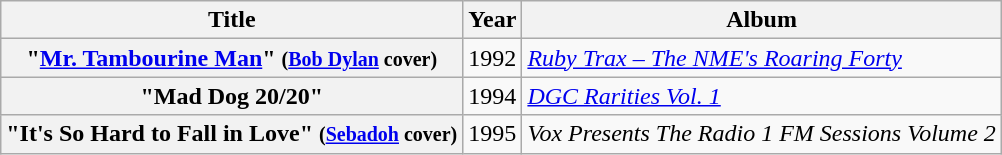<table class="wikitable plainrowheaders" style="text-align:center;">
<tr>
<th scope=col>Title</th>
<th scope=col>Year</th>
<th scope=col>Album</th>
</tr>
<tr>
<th scope="row">"<a href='#'>Mr. Tambourine Man</a>" <small>(<a href='#'>Bob Dylan</a> cover)</small></th>
<td>1992</td>
<td style="text-align:left;"><em><a href='#'>Ruby Trax – The NME's Roaring Forty</a></em></td>
</tr>
<tr>
<th scope="row">"Mad Dog 20/20"</th>
<td>1994</td>
<td style="text-align:left;"><em><a href='#'>DGC Rarities Vol. 1</a></em></td>
</tr>
<tr>
<th scope="row">"It's So Hard to Fall in Love" <small>(<a href='#'>Sebadoh</a> cover)</small></th>
<td>1995</td>
<td style="text-align:left;"><em>Vox Presents The Radio 1 FM Sessions Volume 2</em></td>
</tr>
</table>
